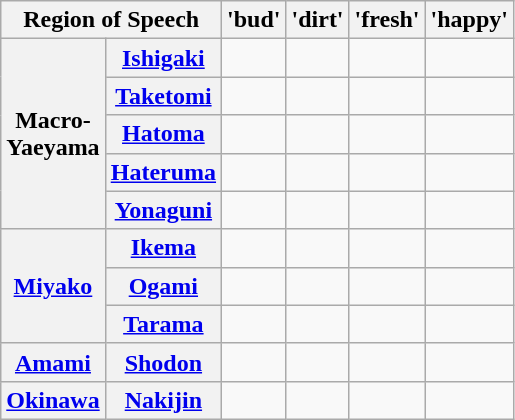<table class="wikitable">
<tr>
<th colspan="2">Region of Speech</th>
<th>'bud'</th>
<th>'dirt'</th>
<th>'fresh'</th>
<th>'happy'</th>
</tr>
<tr>
<th rowspan="5">Macro-<br>Yaeyama</th>
<th><a href='#'>Ishigaki</a></th>
<td></td>
<td></td>
<td></td>
<td></td>
</tr>
<tr>
<th><a href='#'>Taketomi</a></th>
<td></td>
<td></td>
<td></td>
<td></td>
</tr>
<tr>
<th><a href='#'>Hatoma</a></th>
<td></td>
<td></td>
<td></td>
<td></td>
</tr>
<tr>
<th><a href='#'>Hateruma</a></th>
<td></td>
<td></td>
<td></td>
<td></td>
</tr>
<tr>
<th><a href='#'>Yonaguni</a></th>
<td></td>
<td></td>
<td></td>
<td></td>
</tr>
<tr>
<th rowspan="3"><a href='#'>Miyako</a></th>
<th><a href='#'>Ikema</a></th>
<td></td>
<td></td>
<td></td>
<td></td>
</tr>
<tr>
<th><a href='#'>Ogami</a></th>
<td></td>
<td></td>
<td></td>
<td></td>
</tr>
<tr>
<th><a href='#'>Tarama</a></th>
<td></td>
<td></td>
<td></td>
<td></td>
</tr>
<tr>
<th><a href='#'>Amami</a></th>
<th><a href='#'>Shodon</a></th>
<td></td>
<td></td>
<td></td>
<td></td>
</tr>
<tr>
<th><a href='#'>Okinawa</a></th>
<th><a href='#'>Nakijin</a></th>
<td></td>
<td></td>
<td></td>
<td></td>
</tr>
</table>
